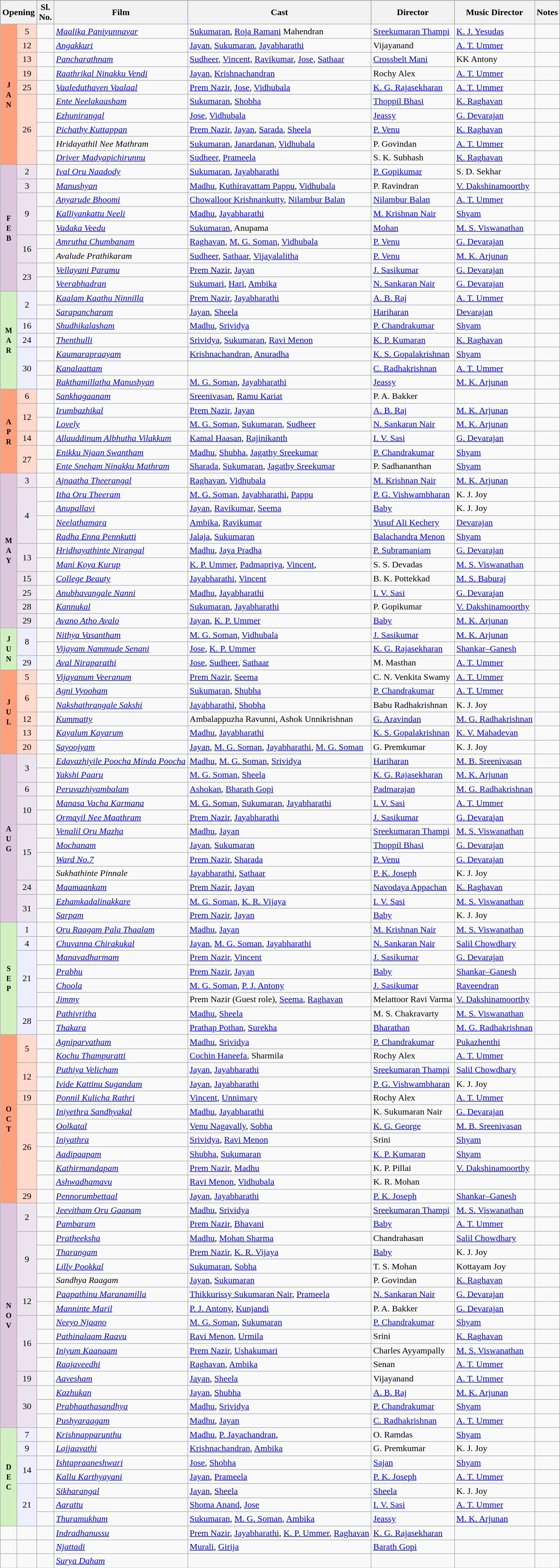<table class="wikitable sortable">
<tr style="background:#000;">
<th colspan='2'>Opening</th>
<th>Sl.<br>No.</th>
<th>Film</th>
<th>Cast</th>
<th>Director</th>
<th>Music Director</th>
<th>Notes</th>
</tr>
<tr>
<td rowspan="10" style="text-align:center; background:#ffa07a; textcolor:#000;"><small><strong>J<br>A<br>N</strong></small></td>
<td rowspan="1"  style="text-align:center; background:#ffdacc; textcolor:#000;">5</td>
<td valign="center"></td>
<td><em><a href='#'>Maalika Paniyunnavar</a></em></td>
<td><a href='#'>Sukumaran</a>, <a href='#'>Roja Ramani</a> Mahendran</td>
<td><a href='#'>Sreekumaran Thampi</a></td>
<td><a href='#'>K. J. Yesudas</a></td>
<td></td>
</tr>
<tr>
<td rowspan="1"  style="text-align:center; background:#ffdacc; textcolor:#000;">12</td>
<td valign="center"></td>
<td><em><a href='#'>Angakkuri</a></em></td>
<td><a href='#'>Jayan</a>, <a href='#'>Sukumaran</a>, <a href='#'>Jayabharathi</a></td>
<td>Vijayanand</td>
<td><a href='#'>A. T. Ummer</a></td>
<td></td>
</tr>
<tr>
<td rowspan="1"  style="text-align:center; background:#ffdacc; textcolor:#000;">13</td>
<td valign="center"></td>
<td><em><a href='#'>Pancharathnam</a></em></td>
<td><a href='#'>Sudheer</a>, <a href='#'>Vincent</a>, <a href='#'>Ravikumar</a>, <a href='#'>Jose</a>, <a href='#'>Sathaar</a></td>
<td><a href='#'>Crossbelt Mani</a></td>
<td>KK Antony</td>
<td></td>
</tr>
<tr>
<td rowspan="1"  style="text-align:center; background:#ffdacc; textcolor:#000;">19</td>
<td valign="center"></td>
<td><em><a href='#'>Raathrikal Ninakku Vendi</a></em></td>
<td><a href='#'>Jayan</a>, <a href='#'>Krishnachandran</a></td>
<td>Rochy Alex</td>
<td><a href='#'>A. T. Ummer</a></td>
<td></td>
</tr>
<tr>
<td rowspan="1"  style="text-align:center; background:#ffdacc; textcolor:#000;">25</td>
<td valign="center"></td>
<td><em><a href='#'>Vaaleduthaven Vaalaal</a></em></td>
<td><a href='#'>Prem Nazir</a>, <a href='#'>Jose</a>, <a href='#'>Vidhubala</a></td>
<td><a href='#'>K. G. Rajasekharan</a></td>
<td><a href='#'>A. T. Ummer</a></td>
<td></td>
</tr>
<tr>
<td rowspan="5"  style="text-align:center; background:#ffdacc; textcolor:#000;">26</td>
<td valign="center"></td>
<td><em><a href='#'>Ente Neelakaasham</a></em></td>
<td><a href='#'>Sukumaran</a>, <a href='#'>Shobha</a></td>
<td><a href='#'>Thoppil Bhasi</a></td>
<td><a href='#'>K. Raghavan</a></td>
<td></td>
</tr>
<tr>
<td valign="center"></td>
<td><em><a href='#'>Ezhunirangal</a></em></td>
<td><a href='#'>Jose</a>, <a href='#'>Vidhubala</a></td>
<td><a href='#'>Jeassy</a></td>
<td><a href='#'>G. Devarajan</a></td>
<td></td>
</tr>
<tr>
<td valign="center"></td>
<td><em><a href='#'>Pichathy Kuttappan</a></em></td>
<td><a href='#'>Prem Nazir</a>, <a href='#'>Jayan</a>, <a href='#'>Sarada</a>, <a href='#'>Sheela</a></td>
<td><a href='#'>P. Venu</a></td>
<td><a href='#'>K. Raghavan</a></td>
<td></td>
</tr>
<tr>
<td valign="center"></td>
<td><em>Hridayathil Nee Mathram</em></td>
<td><a href='#'>Sukumaran</a>, <a href='#'>Janardanan</a>, <a href='#'>Vidhubala</a></td>
<td>P. Govindan</td>
<td><a href='#'>A. T. Ummer</a></td>
<td></td>
</tr>
<tr>
<td valign="center"></td>
<td><em><a href='#'>Driver Madyapichirunnu</a></em></td>
<td><a href='#'>Sudheer</a>, <a href='#'>Prameela</a></td>
<td>S. K. Subhash</td>
<td><a href='#'>K. Raghavan</a></td>
<td></td>
</tr>
<tr>
<td rowspan="9" style="text-align:center; background:#dcc7df; textcolor:#000;"><small><strong>F<br>E<br>B</strong></small></td>
<td rowspan="1"  style="text-align:center; background:#ede3ef; textcolor:#000;">2</td>
<td valign="center"></td>
<td><em><a href='#'>Ival Oru Naadody</a></em></td>
<td><a href='#'>Sukumaran</a>, <a href='#'>Jayabharathi</a></td>
<td><a href='#'>P. Gopikumar</a></td>
<td>S. D. Sekhar</td>
<td></td>
</tr>
<tr>
<td rowspan="1"  style="text-align:center; background:#ede3ef; textcolor:#000;">3</td>
<td valign="center"></td>
<td><em><a href='#'>Manushyan</a></em></td>
<td><a href='#'>Madhu</a>, <a href='#'>Kuthiravattam Pappu</a>, <a href='#'>Vidhubala</a></td>
<td>P. Ravindran</td>
<td><a href='#'>V. Dakshinamoorthy</a></td>
<td></td>
</tr>
<tr>
<td rowspan="3"  style="text-align:center; background:#ede3ef; textcolor:#000;">9</td>
<td valign="center"></td>
<td><em><a href='#'>Anyarude Bhoomi</a></em></td>
<td><a href='#'>Chowalloor Krishnankutty</a>, <a href='#'>Nilambur Balan</a></td>
<td><a href='#'>Nilambur Balan</a></td>
<td><a href='#'>A. T. Ummer</a></td>
<td></td>
</tr>
<tr>
<td valign="center"></td>
<td><em><a href='#'>Kalliyankattu Neeli</a></em></td>
<td><a href='#'>Madhu</a>, <a href='#'>Jayabharathi</a></td>
<td><a href='#'>M. Krishnan Nair</a></td>
<td><a href='#'>Shyam</a></td>
<td></td>
</tr>
<tr>
<td valign="center"></td>
<td><em><a href='#'>Vadaka Veedu</a></em></td>
<td><a href='#'>Sukumaran</a>, Anupama</td>
<td><a href='#'>Mohan</a></td>
<td><a href='#'>M. S. Viswanathan</a></td>
<td></td>
</tr>
<tr>
<td rowspan="2"  style="text-align:center; background:#ede3ef; textcolor:#000;">16</td>
<td valign="center"></td>
<td><em><a href='#'>Amrutha Chumbanam</a></em></td>
<td><a href='#'>Raghavan</a>, <a href='#'>M. G. Soman</a>, <a href='#'>Vidhubala</a></td>
<td><a href='#'>P. Venu</a></td>
<td><a href='#'>G. Devarajan</a></td>
<td></td>
</tr>
<tr>
<td valign="center"></td>
<td><em>Avalude Prathikaram</em></td>
<td><a href='#'>Sudheer</a>, <a href='#'>Sathaar</a>, <a href='#'>Vijayalalitha</a></td>
<td><a href='#'>P. Venu</a></td>
<td><a href='#'>M. K. Arjunan</a></td>
<td></td>
</tr>
<tr>
<td rowspan="2"  style="text-align:center; background:#ede3ef; textcolor:#000;">23</td>
<td valign="center"></td>
<td><em><a href='#'>Vellayani Paramu</a></em></td>
<td><a href='#'>Prem Nazir</a>, <a href='#'>Jayan</a></td>
<td><a href='#'>J. Sasikumar</a></td>
<td><a href='#'>G. Devarajan</a></td>
<td></td>
</tr>
<tr>
<td valign="center"></td>
<td><em><a href='#'>Veerabhadran</a></em></td>
<td><a href='#'>Sukumari</a>, <a href='#'>Hari</a>, <a href='#'>Ambika</a></td>
<td><a href='#'>N. Sankaran Nair</a></td>
<td><a href='#'>G. Devarajan</a></td>
<td></td>
</tr>
<tr>
<td rowspan="7" style="text-align:center; background:#d0f0c0; textcolor:#000;"><small><strong>M<br>A<br>R</strong></small></td>
<td rowspan="2"  style="text-align:center; background:#edefff; textcolor:#000;">2</td>
<td valign="center"></td>
<td><em><a href='#'>Kaalam Kaathu Ninnilla</a></em></td>
<td><a href='#'>Prem Nazir</a>, <a href='#'>Jayabharathi</a></td>
<td><a href='#'>A. B. Raj</a></td>
<td><a href='#'>A. T. Ummer</a></td>
<td></td>
</tr>
<tr>
<td valign="center"></td>
<td><em><a href='#'>Sarapancharam</a></em></td>
<td><a href='#'>Jayan</a>, <a href='#'>Sheela</a></td>
<td><a href='#'>Hariharan</a></td>
<td><a href='#'>Devarajan</a></td>
<td></td>
</tr>
<tr>
<td rowspan="1"  style="text-align:center; background:#edefff; textcolor:#000;">16</td>
<td valign="center"></td>
<td><em><a href='#'>Shudhikalasham</a></em></td>
<td><a href='#'>Madhu</a>, <a href='#'>Srividya</a></td>
<td><a href='#'>P. Chandrakumar</a></td>
<td><a href='#'>Shyam</a></td>
<td></td>
</tr>
<tr>
<td rowspan="1"  style="text-align:center; background:#edefff; textcolor:#000;">24</td>
<td valign="center"></td>
<td><em><a href='#'>Thenthulli</a></em></td>
<td><a href='#'>Srividya</a>, <a href='#'>Sukumaran</a>, <a href='#'>Ravi Menon</a></td>
<td><a href='#'>K. P. Kumaran</a></td>
<td><a href='#'>K. Raghavan</a></td>
<td></td>
</tr>
<tr>
<td rowspan="3"  style="text-align:center; background:#edefff; textcolor:#000;">30</td>
<td valign="center"></td>
<td><em><a href='#'>Kaumarapraayam</a></em></td>
<td><a href='#'>Krishnachandran</a>, <a href='#'>Anuradha</a></td>
<td><a href='#'>K. S. Gopalakrishnan</a></td>
<td><a href='#'>Shyam</a></td>
<td></td>
</tr>
<tr>
<td valign="center"></td>
<td><em><a href='#'>Kanalaattam</a></em></td>
<td></td>
<td><a href='#'>C. Radhakrishnan</a></td>
<td><a href='#'>A. T. Ummer</a></td>
<td></td>
</tr>
<tr>
<td valign="center"></td>
<td><em><a href='#'>Rakthamillatha Manushyan</a></em></td>
<td><a href='#'>M. G. Soman</a>, <a href='#'>Jayabharathi</a></td>
<td><a href='#'>Jeassy</a></td>
<td><a href='#'>M. K. Arjunan</a></td>
<td></td>
</tr>
<tr>
<td rowspan="6" style="text-align:center; background:#ffa07a; textcolor:#000;"><small><strong>A<br>P<br>R</strong></small></td>
<td rowspan="1"  style="text-align:center; background:#ffdacc; textcolor:#000;">6</td>
<td valign="center"></td>
<td><em><a href='#'>Sankhagaanam</a></em></td>
<td><a href='#'>Sreenivasan</a>, <a href='#'>Ramu Kariat</a></td>
<td>P. A. Bakker</td>
<td></td>
<td></td>
</tr>
<tr>
<td rowspan="2"  style="text-align:center; background:#ffdacc; textcolor:#000;">12</td>
<td valign="center"></td>
<td><em><a href='#'>Irumbazhikal</a></em></td>
<td><a href='#'>Prem Nazir</a>, <a href='#'>Jayan</a></td>
<td><a href='#'>A. B. Raj</a></td>
<td><a href='#'>M. K. Arjunan</a></td>
<td></td>
</tr>
<tr>
<td valign="center"></td>
<td><em><a href='#'>Lovely</a></em></td>
<td><a href='#'>M. G. Soman</a>, <a href='#'>Sukumaran</a>, <a href='#'>Sudheer</a></td>
<td><a href='#'>N. Sankaran Nair</a></td>
<td><a href='#'>M. K. Arjunan</a></td>
<td></td>
</tr>
<tr>
<td rowspan="1"  style="text-align:center; background:#ffdacc; textcolor:#000;">14</td>
<td valign="center"></td>
<td><em><a href='#'>Allauddinum Albhutha Vilakkum</a></em></td>
<td><a href='#'>Kamal Haasan</a>, <a href='#'>Rajinikanth</a></td>
<td><a href='#'>I. V. Sasi</a></td>
<td><a href='#'>G. Devarajan</a></td>
<td></td>
</tr>
<tr>
<td rowspan="2"  style="text-align:center; background:#ffdacc; textcolor:#000;">27</td>
<td valign="center"></td>
<td><em><a href='#'>Enikku Njaan Swantham</a></em></td>
<td><a href='#'>Madhu</a>, <a href='#'>Shubha</a>, <a href='#'>Jagathy Sreekumar</a></td>
<td><a href='#'>P. Chandrakumar</a></td>
<td><a href='#'>Shyam</a></td>
<td></td>
</tr>
<tr>
<td valign="center"></td>
<td><em><a href='#'>Ente Sneham Ninakku Mathram</a></em></td>
<td><a href='#'>Sharada</a>, <a href='#'>Sukumaran</a>, <a href='#'>Jagathy Sreekumar</a></td>
<td>P. Sadhananthan</td>
<td><a href='#'>Shyam</a></td>
<td></td>
</tr>
<tr>
<td rowspan="11" style="text-align:center; background:#dcc7df; textcolor:#000;"><small><strong>M<br>A<br>Y</strong></small></td>
<td rowspan="1"  style="text-align:center; background:#ede3ef; textcolor:#000;">3</td>
<td valign="center"></td>
<td><em><a href='#'>Ajnaatha Theerangal</a></em></td>
<td><a href='#'>Raghavan</a>, <a href='#'>Vidhubala</a></td>
<td><a href='#'>M. Krishnan Nair</a></td>
<td><a href='#'>M. K. Arjunan</a></td>
<td></td>
</tr>
<tr>
<td rowspan="4"  style="text-align:center; background:#ede3ef; textcolor:#000;">4</td>
<td valign="center"></td>
<td><em><a href='#'>Itha Oru Theeram</a></em></td>
<td><a href='#'>M. G. Soman</a>, <a href='#'>Jayabharathi</a>, <a href='#'>Pappu</a></td>
<td><a href='#'>P. G. Vishwambharan</a></td>
<td>K. J. Joy</td>
<td></td>
</tr>
<tr>
<td valign="center"></td>
<td><em><a href='#'>Anupallavi</a></em></td>
<td><a href='#'>Jayan</a>, <a href='#'>Ravikumar</a>, <a href='#'>Seema</a></td>
<td><a href='#'>Baby</a></td>
<td>K. J. Joy</td>
<td></td>
</tr>
<tr>
<td valign="center"></td>
<td><em><a href='#'>Neelathamara</a></em></td>
<td><a href='#'>Ambika</a>, <a href='#'>Ravikumar</a></td>
<td><a href='#'>Yusuf Ali Kechery</a></td>
<td><a href='#'>Devarajan</a></td>
<td></td>
</tr>
<tr>
<td valign="center"></td>
<td><em><a href='#'>Radha Enna Pennkutti</a></em></td>
<td><a href='#'>Jalaja</a>, <a href='#'>Sukumaran</a></td>
<td><a href='#'>Balachandra Menon</a></td>
<td><a href='#'>Shyam</a></td>
<td></td>
</tr>
<tr>
<td rowspan="2"  style="text-align:center; background:#ede3ef; textcolor:#000;">13</td>
<td valign="center"></td>
<td><em><a href='#'>Hridhayathinte Nirangal</a></em></td>
<td><a href='#'>Madhu</a>, <a href='#'>Jaya Pradha</a></td>
<td><a href='#'>P. Subramaniam</a></td>
<td><a href='#'>G. Devarajan</a></td>
<td></td>
</tr>
<tr>
<td valign="center"></td>
<td><em><a href='#'>Mani Koya Kurup</a></em></td>
<td><a href='#'>K. P. Ummer</a>, <a href='#'>Padmapriya</a>, <a href='#'>Vincent</a>,</td>
<td>S. S. Devadas</td>
<td><a href='#'>M. S. Viswanathan</a></td>
<td></td>
</tr>
<tr>
<td rowspan="1"  style="text-align:center; background:#ede3ef; textcolor:#000;">15</td>
<td valign="center"></td>
<td><em><a href='#'>College Beauty</a></em></td>
<td><a href='#'>Jayabharathi</a>, <a href='#'>Vincent</a></td>
<td>B. K. Pottekkad</td>
<td><a href='#'>M. S. Baburaj</a></td>
<td></td>
</tr>
<tr>
<td rowspan="1"  style="text-align:center; background:#ede3ef; textcolor:#000;">25</td>
<td valign="center"></td>
<td><em><a href='#'>Anubhavangale Nanni</a></em></td>
<td><a href='#'>Madhu</a>, <a href='#'>Jayabharathi</a></td>
<td><a href='#'>I. V. Sasi</a></td>
<td><a href='#'>G. Devarajan</a></td>
<td></td>
</tr>
<tr>
<td rowspan="1"  style="text-align:center; background:#ede3ef; textcolor:#000;">28</td>
<td valign="center"></td>
<td><em><a href='#'>Kannukal</a></em></td>
<td><a href='#'>Sukumaran</a>, <a href='#'>Jayabharathi</a></td>
<td>P. Gopikumar</td>
<td><a href='#'>V. Dakshinamoorthy</a></td>
<td></td>
</tr>
<tr>
<td rowspan="1"  style="text-align:center; background:#ede3ef; textcolor:#000;">29</td>
<td valign="center"></td>
<td><em><a href='#'>Avano Atho Avalo</a></em></td>
<td><a href='#'>Jayan</a>, <a href='#'>K. P. Ummer</a></td>
<td><a href='#'>Baby</a></td>
<td><a href='#'>M. K. Arjunan</a></td>
<td></td>
</tr>
<tr>
<td rowspan="3" style="text-align:center; background:#d0f0c0; textcolor:#000;"><small><strong>J<br>U<br>N</strong></small></td>
<td rowspan="2"  style="text-align:center; background:#edefff; textcolor:#000;">8</td>
<td valign="center"></td>
<td><em><a href='#'>Nithya Vasantham</a></em></td>
<td><a href='#'>M. G. Soman</a>, <a href='#'>Vidhubala</a></td>
<td><a href='#'>J. Sasikumar</a></td>
<td><a href='#'>M. K. Arjunan</a></td>
<td></td>
</tr>
<tr>
<td valign="center"></td>
<td><em><a href='#'>Vijayam Nammude Senani</a></em></td>
<td><a href='#'>Jose</a>, <a href='#'>K. P. Ummer</a></td>
<td><a href='#'>K. G. Rajasekharan</a></td>
<td><a href='#'>Shankar–Ganesh</a></td>
<td></td>
</tr>
<tr>
<td rowspan="1"  style="text-align:center; background:#edefff; textcolor:#000;">29</td>
<td valign="center"></td>
<td><em><a href='#'>Aval Niraparathi</a></em></td>
<td><a href='#'>Jose</a>, <a href='#'>Sudheer</a>, <a href='#'>Sathaar</a></td>
<td>M. Masthan</td>
<td><a href='#'>A. T. Ummer</a></td>
<td></td>
</tr>
<tr>
<td rowspan="6" style="text-align:center; background:#ffa07a; textcolor:#000;"><small><strong>J<br>U<br>L</strong></small></td>
<td rowspan="1"  style="text-align:center; background:#ffdacc; textcolor:#000;">5</td>
<td valign="center"></td>
<td><em><a href='#'>Vijayanum Veeranum</a></em></td>
<td><a href='#'>Prem Nazir</a>, <a href='#'>Seema</a></td>
<td>C. N. Venkita Swamy</td>
<td><a href='#'>A. T. Ummer</a></td>
<td></td>
</tr>
<tr>
<td rowspan="2"  style="text-align:center; background:#ffdacc; textcolor:#000;">6</td>
<td valign="center"></td>
<td><em><a href='#'>Agni Vyooham</a></em></td>
<td><a href='#'>Sukumaran</a>, <a href='#'>Shubha</a></td>
<td><a href='#'>P. Chandrakumar</a></td>
<td><a href='#'>A. T. Ummer</a></td>
<td></td>
</tr>
<tr>
<td valign="center"></td>
<td><em><a href='#'>Nakshathrangale Sakshi</a></em></td>
<td><a href='#'>Jayabharathi</a>, <a href='#'>Shobha</a></td>
<td>Babu Radhakrishnan</td>
<td>K. J. Joy</td>
<td></td>
</tr>
<tr>
<td rowspan="1"  style="text-align:center; background:#ffdacc; textcolor:#000;">12</td>
<td valign="center"></td>
<td><em><a href='#'>Kummatty</a></em></td>
<td>Ambalappuzha Ravunni, Ashok Unnikrishnan</td>
<td><a href='#'>G. Aravindan</a></td>
<td><a href='#'>M. G. Radhakrishnan</a></td>
<td></td>
</tr>
<tr>
<td rowspan="1"  style="text-align:center; background:#ffdacc; textcolor:#000;">13</td>
<td valign="center"></td>
<td><em><a href='#'>Kayalum Kayarum</a></em></td>
<td><a href='#'>Madhu</a>, <a href='#'>Jayabharathi</a></td>
<td><a href='#'>K. S. Gopalakrishnan</a></td>
<td><a href='#'>K. V. Mahadevan</a></td>
<td></td>
</tr>
<tr>
<td rowspan="1"  style="text-align:center; background:#ffdacc; textcolor:#000;">20</td>
<td valign="center"></td>
<td><em><a href='#'>Sayoojyam</a></em></td>
<td><a href='#'>Jayan</a>, <a href='#'>M. G. Soman</a>, <a href='#'>Jayabharathi</a>, <a href='#'>M. G. Soman</a></td>
<td>G. Premkumar</td>
<td>K. J. Joy</td>
<td></td>
</tr>
<tr>
<td rowspan="12" style="text-align:center; background:#dcc7df; textcolor:#000;"><small><strong>A<br>U<br>G</strong></small></td>
<td rowspan="2"  style="text-align:center; background:#ede3ef; textcolor:#000;">3</td>
<td valign="center"></td>
<td><em><a href='#'>Edavazhiyile Poocha Minda Poocha</a></em></td>
<td><a href='#'>Madhu</a>, <a href='#'>M. G. Soman</a>, <a href='#'>Srividya</a></td>
<td><a href='#'>Hariharan</a></td>
<td><a href='#'>M. B. Sreenivasan</a></td>
<td></td>
</tr>
<tr>
<td valign="center"></td>
<td><em><a href='#'>Yakshi Paaru</a></em></td>
<td><a href='#'>M. G. Soman</a>, <a href='#'>Sheela</a></td>
<td><a href='#'>K. G. Rajasekharan</a></td>
<td><a href='#'>M. K. Arjunan</a></td>
<td></td>
</tr>
<tr>
<td rowspan="1"  style="text-align:center; background:#ede3ef; textcolor:#000;">6</td>
<td valign="center"></td>
<td><em><a href='#'>Peruvazhiyambalam</a></em></td>
<td><a href='#'>Ashokan</a>, <a href='#'>Bharath Gopi</a></td>
<td><a href='#'>Padmarajan</a></td>
<td><a href='#'>M. G. Radhakrishnan</a></td>
<td></td>
</tr>
<tr>
<td rowspan="2"  style="text-align:center; background:#ede3ef; textcolor:#000;">10</td>
<td valign="center"></td>
<td><em><a href='#'>Manasa Vacha Karmana</a></em></td>
<td><a href='#'>M. G. Soman</a>, <a href='#'>Sukumaran</a>, <a href='#'>Jayabharathi</a></td>
<td><a href='#'>I. V. Sasi</a></td>
<td><a href='#'>A. T. Ummer</a></td>
<td></td>
</tr>
<tr>
<td valign="center"></td>
<td><em><a href='#'>Ormayil Nee Maathram</a></em></td>
<td><a href='#'>Prem Nazir</a>, <a href='#'>Jayabharathi</a></td>
<td><a href='#'>J. Sasikumar</a></td>
<td><a href='#'>G. Devarajan</a></td>
<td></td>
</tr>
<tr>
<td rowspan="4"  style="text-align:center; background:#ede3ef; textcolor:#000;">15</td>
<td valign="center"></td>
<td><em><a href='#'>Venalil Oru Mazha</a></em></td>
<td><a href='#'>Madhu</a>, <a href='#'>Jayan</a></td>
<td><a href='#'>Sreekumaran Thampi</a></td>
<td><a href='#'>M. S. Viswanathan</a></td>
<td></td>
</tr>
<tr>
<td valign="center"></td>
<td><em><a href='#'>Mochanam</a></em></td>
<td><a href='#'>Jayan</a>, <a href='#'>Sukumaran</a></td>
<td><a href='#'>Thoppil Bhasi</a></td>
<td><a href='#'>G. Devarajan</a></td>
<td></td>
</tr>
<tr>
<td valign="center"></td>
<td><em><a href='#'>Ward No.7</a></em></td>
<td><a href='#'>Prem Nazir</a>, <a href='#'>Sharada</a></td>
<td><a href='#'>P. Venu</a></td>
<td><a href='#'>G. Devarajan</a></td>
<td></td>
</tr>
<tr>
<td valign="center"></td>
<td><em>Sukhathinte Pinnale</em></td>
<td><a href='#'>Jayabharathi</a>, <a href='#'>Sathaar</a></td>
<td><a href='#'>P. K. Joseph</a></td>
<td>K. J. Joy</td>
<td></td>
</tr>
<tr>
<td rowspan="1"  style="text-align:center; background:#ede3ef; textcolor:#000;">24</td>
<td valign="center"></td>
<td><em><a href='#'>Maamaankam</a></em></td>
<td><a href='#'>Prem Nazir</a>, <a href='#'>Jayan</a></td>
<td><a href='#'>Navodaya Appachan</a></td>
<td><a href='#'>K. Raghavan</a></td>
<td></td>
</tr>
<tr>
<td rowspan="2"  style="text-align:center; background:#ede3ef; textcolor:#000;">31</td>
<td valign="center"></td>
<td><em><a href='#'>Ezhamkadalinakkare</a></em></td>
<td><a href='#'>M. G. Soman</a>, <a href='#'>K. R. Vijaya</a></td>
<td><a href='#'>I. V. Sasi</a></td>
<td><a href='#'>M. S. Viswanathan</a></td>
<td></td>
</tr>
<tr>
<td valign="center"></td>
<td><em><a href='#'>Sarpam</a></em></td>
<td><a href='#'>Prem Nazir</a>, <a href='#'>Jayan</a></td>
<td><a href='#'>Baby</a></td>
<td>K. J. Joy</td>
<td></td>
</tr>
<tr>
<td rowspan="8" style="text-align:center; background:#d0f0c0; textcolor:#000;"><small><strong>S<br>E<br>P</strong></small></td>
<td rowspan="1"  style="text-align:center; background:#edefff; textcolor:#000;">1</td>
<td valign="center"></td>
<td><em><a href='#'>Oru Raagam Pala Thaalam</a></em></td>
<td><a href='#'>Madhu</a>, <a href='#'>Jayan</a></td>
<td><a href='#'>M. Krishnan Nair</a></td>
<td><a href='#'>M. S. Viswanathan</a></td>
<td></td>
</tr>
<tr>
<td rowspan="1"  style="text-align:center; background:#edefff; textcolor:#000;">4</td>
<td valign="center"></td>
<td><em><a href='#'>Chuvanna Chirakukal</a></em></td>
<td><a href='#'>Jayan</a>, <a href='#'>M. G. Soman</a>, <a href='#'>Jayabharathi</a></td>
<td><a href='#'>N. Sankaran Nair</a></td>
<td><a href='#'>Salil Chowdhary</a></td>
<td></td>
</tr>
<tr>
<td rowspan="4"  style="text-align:center; background:#edefff; textcolor:#000;">21</td>
<td valign="center"></td>
<td><em><a href='#'>Manavadharmam</a></em></td>
<td><a href='#'>Prem Nazir</a>, <a href='#'>Vincent</a></td>
<td><a href='#'>J. Sasikumar</a></td>
<td><a href='#'>G. Devarajan</a></td>
<td></td>
</tr>
<tr>
<td valign="center"></td>
<td><em><a href='#'>Prabhu</a></em></td>
<td><a href='#'>Prem Nazir</a>, <a href='#'>Jayan</a></td>
<td><a href='#'>Baby</a></td>
<td><a href='#'>Shankar–Ganesh</a></td>
<td></td>
</tr>
<tr>
<td valign="center"></td>
<td><em><a href='#'>Choola</a></em></td>
<td><a href='#'>M. G. Soman</a>, <a href='#'>P. J. Antony</a></td>
<td><a href='#'>J. Sasikumar</a></td>
<td><a href='#'>Raveendran</a></td>
<td></td>
</tr>
<tr>
<td valign="center"></td>
<td><em><a href='#'>Jimmy</a></em></td>
<td>Prem Nazir (Guest role), <a href='#'>Seema</a>, <a href='#'>Raghavan</a></td>
<td>Melattoor Ravi Varma</td>
<td><a href='#'>V. Dakshinamoorthy</a></td>
<td></td>
</tr>
<tr>
<td rowspan="2"  style="text-align:center; background:#edefff; textcolor:#000;">28</td>
<td valign="center"></td>
<td><em><a href='#'>Pathivritha</a></em></td>
<td><a href='#'>Madhu</a>, <a href='#'>Sheela</a></td>
<td>M. S. Chakravarty</td>
<td><a href='#'>M. S. Viswanathan</a></td>
<td></td>
</tr>
<tr>
<td valign="center"></td>
<td><em><a href='#'>Thakara</a></em></td>
<td><a href='#'>Prathap Pothan</a>, <a href='#'>Surekha</a></td>
<td><a href='#'>Bharathan</a></td>
<td><a href='#'>M. G. Radhakrishnan</a></td>
<td></td>
</tr>
<tr>
<td rowspan="12" style="text-align:center; background:#ffa07a; textcolor:#000;"><small><strong>O<br>C<br>T</strong></small></td>
<td rowspan="2"  style="text-align:center; background:#ffdacc; textcolor:#000;">5</td>
<td valign="center"></td>
<td><em><a href='#'>Agniparvatham</a></em></td>
<td><a href='#'>Madhu</a>, <a href='#'>Srividya</a></td>
<td><a href='#'>P. Chandrakumar</a></td>
<td><a href='#'>Pukazhenthi</a></td>
<td></td>
</tr>
<tr>
<td valign="center"></td>
<td><em><a href='#'>Kochu Thampuratti</a></em></td>
<td><a href='#'>Cochin Haneefa</a>, Sharmila</td>
<td>Rochy Alex</td>
<td><a href='#'>A. T. Ummer</a></td>
<td></td>
</tr>
<tr>
<td rowspan="2"  style="text-align:center; background:#ffdacc; textcolor:#000;">12</td>
<td valign="center"></td>
<td><em><a href='#'>Puthiya Velicham</a></em></td>
<td><a href='#'>Jayan</a>, <a href='#'>Jayabharathi</a></td>
<td><a href='#'>Sreekumaran Thampi</a></td>
<td><a href='#'>Salil Chowdhary</a></td>
<td></td>
</tr>
<tr>
<td valign="center"></td>
<td><em><a href='#'>Ivide Kattinu Sugandam</a></em></td>
<td><a href='#'>Jayan</a>, <a href='#'>Jayabharathi</a></td>
<td><a href='#'>P. G. Vishwambharan</a></td>
<td>K. J. Joy</td>
<td></td>
</tr>
<tr>
<td rowspan="1"  style="text-align:center; background:#ffdacc; textcolor:#000;">19</td>
<td valign="center"></td>
<td><em><a href='#'>Ponnil Kulicha Rathri</a></em></td>
<td><a href='#'>Vincent</a>, <a href='#'>Unnimary</a></td>
<td>Rochy Alex</td>
<td><a href='#'>A. T. Ummer</a></td>
<td></td>
</tr>
<tr>
<td rowspan="6"  style="text-align:center; background:#ffdacc; textcolor:#000;">26</td>
<td valign="center"></td>
<td><em><a href='#'>Iniyethra Sandhyakal</a></em></td>
<td><a href='#'>Madhu</a>, <a href='#'>Jayabharathi</a></td>
<td>K. Sukumaran Nair</td>
<td><a href='#'>G. Devarajan</a></td>
<td></td>
</tr>
<tr>
<td valign="center"></td>
<td><em><a href='#'>Oolkatal</a></em></td>
<td><a href='#'>Venu Nagavally</a>, <a href='#'>Sobha</a></td>
<td><a href='#'>K. G. George</a></td>
<td><a href='#'>M. B. Sreenivasan</a></td>
<td></td>
</tr>
<tr>
<td valign="center"></td>
<td><em><a href='#'>Iniyathra</a></em></td>
<td><a href='#'>Srividya</a>, <a href='#'>Ravi Menon</a></td>
<td>Srini</td>
<td><a href='#'>Shyam</a></td>
<td></td>
</tr>
<tr>
<td valign="center"></td>
<td><em><a href='#'>Aadipaapam</a></em></td>
<td><a href='#'>Shubha</a>, <a href='#'>Sukumaran</a></td>
<td><a href='#'>K. P. Kumaran</a></td>
<td><a href='#'>Shyam</a></td>
<td></td>
</tr>
<tr>
<td valign="center"></td>
<td><em><a href='#'>Kathirmandapam</a></em></td>
<td><a href='#'>Prem Nazir</a>, <a href='#'>Madhu</a></td>
<td>K. P. Pillai</td>
<td><a href='#'>V. Dakshinamoorthy</a></td>
<td></td>
</tr>
<tr>
<td valign="center"></td>
<td><em><a href='#'>Ashwadhamavu</a></em></td>
<td><a href='#'>Ravi Menon</a>, <a href='#'>Vidhubala</a></td>
<td>K. R. Mohan</td>
<td></td>
<td></td>
</tr>
<tr>
<td rowspan="1"  style="text-align:center; background:#ffdacc; textcolor:#000;">29</td>
<td valign="center"></td>
<td><em><a href='#'>Pennorumbettaal</a></em></td>
<td><a href='#'>Jayan</a>, <a href='#'>Jayabharathi</a></td>
<td><a href='#'>P. K. Joseph</a></td>
<td><a href='#'>Shankar–Ganesh</a></td>
<td></td>
</tr>
<tr>
<td rowspan="16" style="text-align:center; background:#dcc7df; textcolor:#000;"><small><strong>N<br>O<br>V</strong></small></td>
<td rowspan="2"  style="text-align:center; background:#ede3ef; textcolor:#000;">2</td>
<td valign="center"></td>
<td><em><a href='#'>Jeevitham Oru Gaanam</a></em></td>
<td><a href='#'>Madhu</a>, <a href='#'>Srividya</a></td>
<td><a href='#'>Sreekumaran Thampi</a></td>
<td><a href='#'>M. S. Viswanathan</a></td>
<td></td>
</tr>
<tr>
<td valign="center"></td>
<td><em><a href='#'>Pambaram</a></em></td>
<td><a href='#'>Prem Nazir</a>, <a href='#'>Bhavani</a></td>
<td><a href='#'>Baby</a></td>
<td><a href='#'>A. T. Ummer</a></td>
<td></td>
</tr>
<tr>
<td rowspan="4"  style="text-align:center; background:#ede3ef; textcolor:#000;">9</td>
<td valign="center"></td>
<td><em><a href='#'>Pratheeksha</a></em></td>
<td><a href='#'>Madhu</a>, <a href='#'>Mohan Sharma</a></td>
<td>Chandrahasan</td>
<td><a href='#'>Salil Chowdhary</a></td>
<td></td>
</tr>
<tr>
<td valign="center"></td>
<td><em><a href='#'>Tharangam</a></em></td>
<td><a href='#'>Prem Nazir</a>, <a href='#'>K. R. Vijaya</a></td>
<td><a href='#'>Baby</a></td>
<td>K. J. Joy</td>
<td></td>
</tr>
<tr>
<td valign="center"></td>
<td><em><a href='#'>Lilly Pookkal</a></em></td>
<td><a href='#'>Sukumaran</a>, <a href='#'>Sobha</a></td>
<td>T. S. Mohan</td>
<td>Kottayam Joy</td>
<td></td>
</tr>
<tr>
<td valign="center"></td>
<td><em>Sandhya Raagam</em></td>
<td><a href='#'>Jayan</a>, <a href='#'>Sukumaran</a></td>
<td>P. Govindan</td>
<td><a href='#'>K. Raghavan</a></td>
<td></td>
</tr>
<tr>
<td rowspan="2"  style="text-align:center; background:#ede3ef; textcolor:#000;">12</td>
<td valign="center"></td>
<td><em><a href='#'>Paapathinu Maranamilla</a></em></td>
<td><a href='#'>Thikkurissy Sukumaran Nair</a>, <a href='#'>Prameela</a></td>
<td><a href='#'>N. Sankaran Nair</a></td>
<td><a href='#'>G. Devarajan</a></td>
<td></td>
</tr>
<tr>
<td valign="center"></td>
<td><em><a href='#'>Manninte Maril</a></em></td>
<td><a href='#'>P. J. Antony</a>, <a href='#'>Kunjandi</a></td>
<td>P. A. Bakker</td>
<td><a href='#'>G. Devarajan</a></td>
<td></td>
</tr>
<tr>
<td rowspan="4"  style="text-align:center; background:#ede3ef; textcolor:#000;">16</td>
<td valign="center"></td>
<td><em><a href='#'>Neeyo Njaano</a></em></td>
<td><a href='#'>M. G. Soman</a>, <a href='#'>Sukumaran</a></td>
<td><a href='#'>P. Chandrakumar</a></td>
<td><a href='#'>Shyam</a></td>
<td></td>
</tr>
<tr>
<td valign="center"></td>
<td><em><a href='#'>Pathinalaam Raavu</a></em></td>
<td><a href='#'>Ravi Menon</a>, <a href='#'>Urmila</a></td>
<td>Srini</td>
<td><a href='#'>K. Raghavan</a></td>
<td></td>
</tr>
<tr>
<td valign="center"></td>
<td><em><a href='#'>Iniyum Kaanaam</a></em></td>
<td><a href='#'>Prem Nazir</a>, <a href='#'>Ushakumari</a></td>
<td>Charles Ayyampally</td>
<td><a href='#'>M. S. Viswanathan</a></td>
<td></td>
</tr>
<tr>
<td valign="center"></td>
<td><em><a href='#'>Raajaveedhi</a></em></td>
<td><a href='#'>Raghavan</a>, <a href='#'>Ambika</a></td>
<td>Senan</td>
<td><a href='#'>A. T. Ummer</a></td>
<td></td>
</tr>
<tr>
<td rowspan="1"  style="text-align:center; background:#ede3ef; textcolor:#000;">19</td>
<td valign="center"></td>
<td><em><a href='#'>Aavesham</a></em></td>
<td><a href='#'>Jayan</a>, <a href='#'>Sheela</a></td>
<td>Vijayanand</td>
<td><a href='#'>A. T. Ummer</a></td>
<td></td>
</tr>
<tr>
<td rowspan="3"  style="text-align:center; background:#ede3ef; textcolor:#000;">30</td>
<td valign="center"></td>
<td><em><a href='#'>Kazhukan</a></em></td>
<td><a href='#'>Jayan</a>, <a href='#'>Shubha</a></td>
<td><a href='#'>A. B. Raj</a></td>
<td><a href='#'>M. K. Arjunan</a></td>
<td></td>
</tr>
<tr>
<td valign="center"></td>
<td><em><a href='#'>Prabhaathasandhya</a></em></td>
<td><a href='#'>Madhu</a>, <a href='#'>Srividya</a></td>
<td><a href='#'>P. Chandrakumar</a></td>
<td><a href='#'>Shyam</a></td>
<td></td>
</tr>
<tr>
<td valign="center"></td>
<td><em><a href='#'>Pushyaraagam</a></em></td>
<td><a href='#'>Madhu</a>, <a href='#'>Jayan</a></td>
<td><a href='#'>C. Radhakrishnan</a></td>
<td><a href='#'>A. T. Ummer</a></td>
<td></td>
</tr>
<tr>
<td rowspan="7" style="text-align:center; background:#d0f0c0; textcolor:#000;"><small><strong>D<br>E<br>C</strong></small></td>
<td rowspan="1"  style="text-align:center; background:#edefff; textcolor:#000;">7</td>
<td valign="center"></td>
<td><em><a href='#'>Krishnapparunthu</a></em></td>
<td><a href='#'>Madhu</a>, <a href='#'>P. Jayachandran</a>,</td>
<td>O. Ramdas</td>
<td><a href='#'>Shyam</a></td>
<td></td>
</tr>
<tr>
<td rowspan="1"  style="text-align:center; background:#edefff; textcolor:#000;">9</td>
<td valign="center"></td>
<td><em><a href='#'>Lajjaavathi</a></em></td>
<td><a href='#'>Krishnachandran</a>, <a href='#'>Ambika</a></td>
<td>G. Premkumar</td>
<td>K. J. Joy</td>
<td></td>
</tr>
<tr>
<td rowspan="2"  style="text-align:center; background:#edefff; textcolor:#000;">14</td>
<td valign="center"></td>
<td><em><a href='#'>Ishtapraaneshwari</a></em></td>
<td><a href='#'>Jose</a>, <a href='#'>Shobha</a></td>
<td><a href='#'>Sajan</a></td>
<td><a href='#'>Shyam</a></td>
<td></td>
</tr>
<tr>
<td valign="center"></td>
<td><em><a href='#'>Kallu Karthyayani</a></em></td>
<td><a href='#'>Jayan</a>, <a href='#'>Prameela</a></td>
<td><a href='#'>P. K. Joseph</a></td>
<td><a href='#'>A. T. Ummer</a></td>
<td></td>
</tr>
<tr>
<td rowspan="3"  style="text-align:center; background:#edefff; textcolor:#000;">21</td>
<td valign="center"></td>
<td><em><a href='#'>Sikharangal</a></em></td>
<td><a href='#'>Jayan</a>, <a href='#'>Sheela</a></td>
<td><a href='#'>Sheela</a></td>
<td>K. J. Joy</td>
<td></td>
</tr>
<tr>
<td valign="center"></td>
<td><em><a href='#'>Aarattu</a></em></td>
<td><a href='#'>Shoma Anand</a>, <a href='#'>Jose</a></td>
<td><a href='#'>I. V. Sasi</a></td>
<td><a href='#'>A. T. Ummer</a></td>
<td></td>
</tr>
<tr>
<td valign="center"></td>
<td><em><a href='#'>Thuramukham</a></em></td>
<td><a href='#'>Sukumaran</a>, <a href='#'>M. G. Soman</a>, <a href='#'>Ambika</a></td>
<td><a href='#'>Jeassy</a></td>
<td><a href='#'>M. K. Arjunan</a></td>
<td></td>
</tr>
<tr>
<td></td>
<td></td>
<td></td>
<td><em><a href='#'>Indradhanussu</a></em></td>
<td><a href='#'>Prem Nazir</a>, <a href='#'>Jayabharathi</a>, <a href='#'>K. P. Ummer</a>, <a href='#'>Raghavan</a></td>
<td><a href='#'>K. G. Rajasekharan</a></td>
<td></td>
<td></td>
</tr>
<tr>
<td></td>
<td></td>
<td></td>
<td><em><a href='#'>Njattadi</a></em></td>
<td><a href='#'>Murali</a>, <a href='#'>Girija</a></td>
<td><a href='#'>Barath Gopi</a></td>
<td></td>
<td></td>
</tr>
<tr>
<td></td>
<td></td>
<td></td>
<td><em><a href='#'>Surya Daham</a></em></td>
<td></td>
<td></td>
<td></td>
<td></td>
</tr>
</table>
